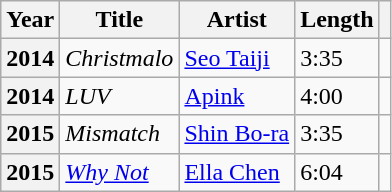<table class="wikitable sortable plainrowheaders">
<tr>
<th>Year</th>
<th>Title</th>
<th>Artist</th>
<th>Length</th>
<th scope="col" class="unsortable"></th>
</tr>
<tr>
<th scope="row">2014</th>
<td><em>Christmalo</em></td>
<td><a href='#'>Seo Taiji</a></td>
<td>3:35</td>
<td></td>
</tr>
<tr>
<th scope="row">2014</th>
<td><em>LUV</em></td>
<td><a href='#'>Apink</a></td>
<td>4:00</td>
<td></td>
</tr>
<tr>
<th scope="row">2015</th>
<td><em>Mismatch</em></td>
<td><a href='#'>Shin Bo-ra</a></td>
<td>3:35</td>
<td></td>
</tr>
<tr>
<th scope="row">2015</th>
<td><em><a href='#'>Why Not</a></em></td>
<td><a href='#'>Ella Chen</a></td>
<td>6:04</td>
<td></td>
</tr>
</table>
